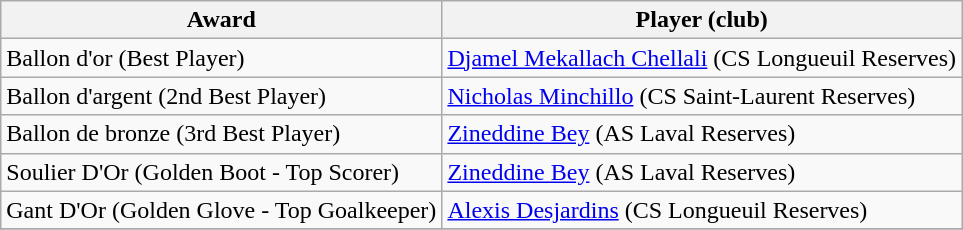<table class="wikitable">
<tr>
<th>Award</th>
<th>Player (club)</th>
</tr>
<tr>
<td>Ballon d'or (Best Player)</td>
<td><a href='#'>Djamel Mekallach Chellali</a> (CS Longueuil Reserves)</td>
</tr>
<tr>
<td>Ballon d'argent (2nd Best Player)</td>
<td><a href='#'>Nicholas Minchillo</a> (CS Saint-Laurent Reserves)</td>
</tr>
<tr>
<td>Ballon de bronze (3rd Best Player)</td>
<td><a href='#'>Zineddine Bey</a> (AS Laval Reserves)</td>
</tr>
<tr>
<td>Soulier D'Or (Golden Boot - Top Scorer)</td>
<td><a href='#'>Zineddine Bey</a> (AS Laval Reserves)</td>
</tr>
<tr>
<td>Gant D'Or (Golden Glove - Top Goalkeeper)</td>
<td><a href='#'>Alexis Desjardins</a> (CS Longueuil Reserves)</td>
</tr>
<tr>
</tr>
</table>
